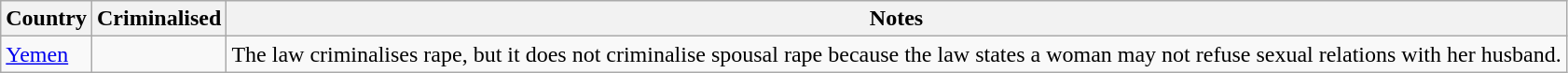<table class="sortable wikitable">
<tr>
<th>Country</th>
<th>Criminalised</th>
<th ! class="unsortable">Notes</th>
</tr>
<tr>
<td><a href='#'>Yemen</a></td>
<td></td>
<td>The law criminalises rape, but it does not criminalise spousal rape because the law states a woman may not refuse sexual relations with her husband.</td>
</tr>
</table>
